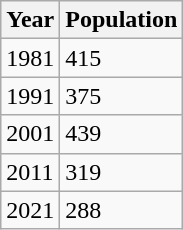<table class=wikitable>
<tr>
<th>Year</th>
<th>Population</th>
</tr>
<tr>
<td>1981</td>
<td>415</td>
</tr>
<tr>
<td>1991</td>
<td>375</td>
</tr>
<tr>
<td>2001</td>
<td>439</td>
</tr>
<tr>
<td>2011</td>
<td>319</td>
</tr>
<tr>
<td>2021</td>
<td>288</td>
</tr>
</table>
